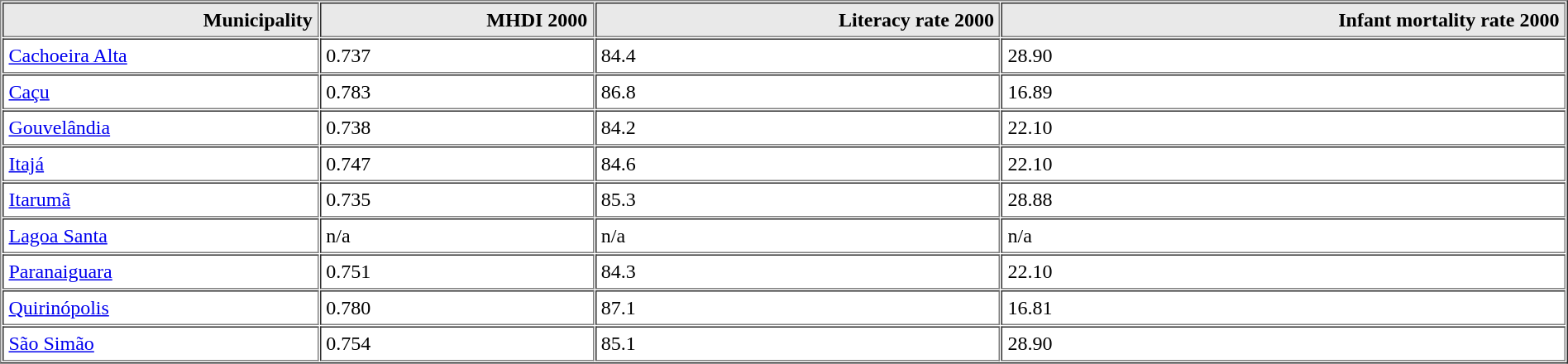<table border="1" cellpadding="4" cellspacing="1" width="100% style="margin: 1em 1em 1em 0; background: #f9f9f9; border: 1px #aaa solid; text-align:right; border-collapse: collapse; font-size: 95%;">
<tr>
<th style="background-color:#E9E9E9" align=right>Municipality</th>
<th style="background-color:#E9E9E9" align=right>MHDI 2000</th>
<th style="background-color:#E9E9E9" align=right>Literacy rate 2000</th>
<th style="background-color:#E9E9E9" align=right>Infant mortality rate 2000</th>
</tr>
<tr>
<td align=left><a href='#'>Cachoeira Alta</a></td>
<td>0.737</td>
<td>84.4</td>
<td>28.90</td>
</tr>
<tr>
<td align=left><a href='#'>Caçu</a></td>
<td>0.783</td>
<td>86.8</td>
<td>16.89</td>
</tr>
<tr>
<td align=left><a href='#'>Gouvelândia</a></td>
<td>0.738</td>
<td>84.2</td>
<td>22.10</td>
</tr>
<tr>
<td align=left><a href='#'>Itajá</a></td>
<td>0.747</td>
<td>84.6</td>
<td>22.10</td>
</tr>
<tr>
<td align=left><a href='#'>Itarumã</a></td>
<td>0.735</td>
<td>85.3</td>
<td>28.88</td>
</tr>
<tr>
<td align=left><a href='#'>Lagoa Santa</a></td>
<td>n/a</td>
<td>n/a</td>
<td>n/a</td>
</tr>
<tr>
<td align=left><a href='#'>Paranaiguara</a></td>
<td>0.751</td>
<td>84.3</td>
<td>22.10</td>
</tr>
<tr>
<td align=left><a href='#'>Quirinópolis</a></td>
<td>0.780</td>
<td>87.1</td>
<td>16.81</td>
</tr>
<tr>
<td align=left><a href='#'>São Simão</a></td>
<td>0.754</td>
<td>85.1</td>
<td>28.90</td>
</tr>
</table>
